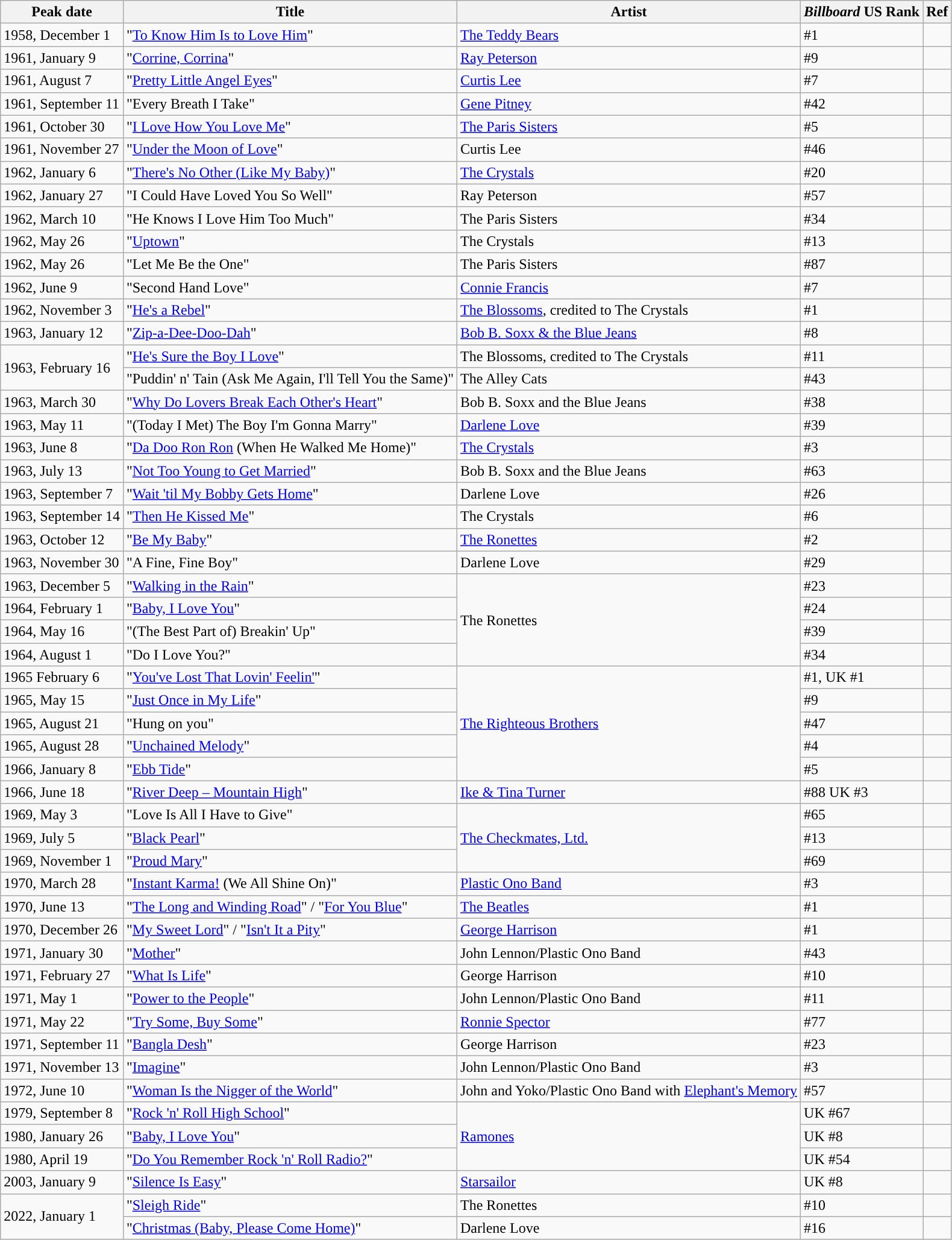<table class="wikitable sortable">
<tr>
<th>Peak date</th>
<th>Title</th>
<th>Artist</th>
<th><em>Billboard</em> US Rank</th>
<th class="unsortable">Ref</th>
</tr>
<tr>
<td>1958, December 1</td>
<td>"<a href='#'>To Know Him Is to Love Him</a>"</td>
<td><a href='#'>The Teddy Bears</a></td>
<td>#1</td>
<td></td>
</tr>
<tr>
<td>1961, January 9</td>
<td>"<a href='#'>Corrine, Corrina</a>"</td>
<td><a href='#'>Ray Peterson</a></td>
<td>#9</td>
<td></td>
</tr>
<tr>
<td>1961, August 7</td>
<td>"<a href='#'>Pretty Little Angel Eyes</a>"</td>
<td><a href='#'>Curtis Lee</a></td>
<td>#7</td>
<td></td>
</tr>
<tr>
<td>1961, September 11</td>
<td>"Every Breath I Take"</td>
<td><a href='#'>Gene Pitney</a></td>
<td>#42</td>
<td></td>
</tr>
<tr>
<td>1961, October 30</td>
<td>"<a href='#'>I Love How You Love Me</a>"</td>
<td><a href='#'>The Paris Sisters</a></td>
<td>#5</td>
<td></td>
</tr>
<tr>
<td>1961, November 27</td>
<td>"<a href='#'>Under the Moon of Love</a>"</td>
<td>Curtis Lee</td>
<td>#46</td>
<td></td>
</tr>
<tr>
<td>1962, January 6</td>
<td>"<a href='#'>There's No Other (Like My Baby)</a>"</td>
<td><a href='#'>The Crystals</a></td>
<td>#20</td>
<td></td>
</tr>
<tr>
<td>1962, January 27</td>
<td>"I Could Have Loved You So Well"</td>
<td>Ray Peterson</td>
<td>#57</td>
<td></td>
</tr>
<tr>
<td>1962, March 10</td>
<td>"He Knows I Love Him Too Much"</td>
<td>The Paris Sisters</td>
<td>#34</td>
<td></td>
</tr>
<tr>
<td>1962, May 26</td>
<td>"<a href='#'>Uptown</a>"</td>
<td>The Crystals</td>
<td>#13</td>
<td></td>
</tr>
<tr>
<td>1962, May 26</td>
<td>"Let Me Be the One"</td>
<td>The Paris Sisters</td>
<td>#87</td>
<td></td>
</tr>
<tr>
<td>1962, June 9</td>
<td>"Second Hand Love"</td>
<td><a href='#'>Connie Francis</a></td>
<td>#7</td>
<td></td>
</tr>
<tr>
<td>1962, November 3</td>
<td>"<a href='#'>He's a Rebel</a>"</td>
<td><a href='#'>The Blossoms</a>, credited to The Crystals</td>
<td>#1</td>
<td></td>
</tr>
<tr>
<td>1963, January 12</td>
<td>"<a href='#'>Zip-a-Dee-Doo-Dah</a>"</td>
<td><a href='#'>Bob B. Soxx & the Blue Jeans</a></td>
<td>#8</td>
<td></td>
</tr>
<tr>
<td rowspan="2">1963, February 16</td>
<td>"<a href='#'>He's Sure the Boy I Love</a>"</td>
<td>The Blossoms, credited to The Crystals</td>
<td>#11</td>
<td></td>
</tr>
<tr>
<td>"Puddin' n' Tain (Ask Me Again, I'll Tell You the Same)"</td>
<td>The Alley Cats</td>
<td>#43</td>
<td></td>
</tr>
<tr>
<td>1963, March 30</td>
<td>"<a href='#'>Why Do Lovers Break Each Other's Heart</a>"</td>
<td>Bob B. Soxx and the Blue Jeans</td>
<td>#38</td>
<td></td>
</tr>
<tr>
<td>1963, May 11</td>
<td>"(Today I Met) The Boy I'm Gonna Marry"</td>
<td><a href='#'>Darlene Love</a></td>
<td>#39</td>
<td></td>
</tr>
<tr>
<td>1963, June 8</td>
<td>"<a href='#'>Da Doo Ron Ron</a> (When He Walked Me Home)"</td>
<td><a href='#'>The Crystals</a></td>
<td>#3</td>
<td></td>
</tr>
<tr>
<td>1963, July 13</td>
<td>"<a href='#'>Not Too Young to Get Married</a>"</td>
<td>Bob B. Soxx and the Blue Jeans</td>
<td>#63</td>
<td></td>
</tr>
<tr>
<td>1963, September 7</td>
<td>"<a href='#'>Wait 'til My Bobby Gets Home</a>"</td>
<td>Darlene Love</td>
<td>#26</td>
<td></td>
</tr>
<tr>
<td>1963, September 14</td>
<td>"<a href='#'>Then He Kissed Me</a>"</td>
<td>The Crystals</td>
<td>#6</td>
<td></td>
</tr>
<tr>
<td>1963, October 12</td>
<td>"<a href='#'>Be My Baby</a>"</td>
<td><a href='#'>The Ronettes</a></td>
<td>#2</td>
<td></td>
</tr>
<tr>
<td>1963, November 30</td>
<td>"A Fine, Fine Boy"</td>
<td>Darlene Love</td>
<td>#29</td>
<td></td>
</tr>
<tr>
<td>1963, December 5</td>
<td>"<a href='#'>Walking in the Rain</a>"</td>
<td rowspan="4">The Ronettes</td>
<td>#23</td>
<td></td>
</tr>
<tr>
<td>1964, February 1</td>
<td>"<a href='#'>Baby, I Love You</a>"</td>
<td>#24</td>
<td></td>
</tr>
<tr>
<td>1964, May 16</td>
<td>"(The Best Part of) Breakin' Up"</td>
<td>#39</td>
<td></td>
</tr>
<tr>
<td>1964, August 1</td>
<td>"Do I Love You?"</td>
<td>#34</td>
<td></td>
</tr>
<tr>
<td>1965 February 6</td>
<td>"<a href='#'>You've Lost That Lovin' Feelin'</a>"</td>
<td rowspan="5"><a href='#'>The Righteous Brothers</a></td>
<td>#1, UK #1</td>
<td></td>
</tr>
<tr>
<td>1965, May 15</td>
<td>"<a href='#'>Just Once in My Life</a>"</td>
<td>#9</td>
<td></td>
</tr>
<tr>
<td>1965, August 21</td>
<td>"Hung on you"</td>
<td>#47</td>
<td></td>
</tr>
<tr>
<td>1965, August 28</td>
<td>"<a href='#'>Unchained Melody</a>"</td>
<td>#4</td>
<td></td>
</tr>
<tr>
<td>1966, January 8</td>
<td>"<a href='#'>Ebb Tide</a>"</td>
<td>#5</td>
<td></td>
</tr>
<tr>
<td>1966, June 18</td>
<td>"<a href='#'>River Deep – Mountain High</a>"</td>
<td><a href='#'>Ike & Tina Turner</a></td>
<td>#88 UK #3</td>
<td></td>
</tr>
<tr>
<td>1969, May 3</td>
<td>"Love Is All I Have to Give"</td>
<td rowspan="3"><a href='#'>The Checkmates, Ltd.</a></td>
<td>#65</td>
<td></td>
</tr>
<tr>
<td>1969, July 5</td>
<td>"<a href='#'>Black Pearl</a>"</td>
<td>#13</td>
<td></td>
</tr>
<tr>
<td>1969, November 1</td>
<td>"<a href='#'>Proud Mary</a>"</td>
<td>#69</td>
<td></td>
</tr>
<tr>
<td>1970, March 28</td>
<td>"<a href='#'>Instant Karma!</a> (We All Shine On)"</td>
<td><a href='#'>Plastic Ono Band</a></td>
<td>#3</td>
<td></td>
</tr>
<tr>
<td>1970, June 13</td>
<td>"<a href='#'>The Long and Winding Road</a>" / "<a href='#'>For You Blue</a>"</td>
<td><a href='#'>The Beatles</a></td>
<td>#1</td>
<td></td>
</tr>
<tr>
<td>1970, December 26</td>
<td>"<a href='#'>My Sweet Lord</a>" / "<a href='#'>Isn't It a Pity</a>"</td>
<td><a href='#'>George Harrison</a></td>
<td>#1</td>
<td></td>
</tr>
<tr>
<td>1971, January 30</td>
<td>"<a href='#'>Mother</a>"</td>
<td>John Lennon/Plastic Ono Band</td>
<td>#43</td>
<td></td>
</tr>
<tr>
<td>1971, February 27</td>
<td>"<a href='#'>What Is Life</a>"</td>
<td>George Harrison</td>
<td>#10</td>
<td></td>
</tr>
<tr>
<td>1971, May 1</td>
<td>"<a href='#'>Power to the People</a>"</td>
<td>John Lennon/Plastic Ono Band</td>
<td>#11</td>
<td></td>
</tr>
<tr>
<td>1971, May 22</td>
<td>"<a href='#'>Try Some, Buy Some</a>"</td>
<td><a href='#'>Ronnie Spector</a></td>
<td>#77</td>
<td></td>
</tr>
<tr>
<td>1971, September 11</td>
<td>"<a href='#'>Bangla Desh</a>"</td>
<td>George Harrison</td>
<td>#23</td>
<td></td>
</tr>
<tr>
<td>1971, November 13</td>
<td>"<a href='#'>Imagine</a>"</td>
<td>John Lennon/Plastic Ono Band</td>
<td>#3</td>
<td></td>
</tr>
<tr>
<td>1972, June 10</td>
<td>"<a href='#'>Woman Is the Nigger of the World</a>"</td>
<td>John and Yoko/Plastic Ono Band with <a href='#'>Elephant's Memory</a></td>
<td>#57</td>
<td></td>
</tr>
<tr>
<td>1979, September 8</td>
<td>"<a href='#'>Rock 'n' Roll High School</a>"</td>
<td rowspan="3"><a href='#'>Ramones</a></td>
<td>UK #67</td>
<td></td>
</tr>
<tr>
<td>1980, January 26</td>
<td>"<a href='#'>Baby, I Love You</a>"</td>
<td>UK #8</td>
<td></td>
</tr>
<tr>
<td>1980, April 19</td>
<td>"<a href='#'>Do You Remember Rock 'n' Roll Radio?</a>"</td>
<td>UK #54</td>
<td></td>
</tr>
<tr>
<td>2003, January 9</td>
<td>"<a href='#'>Silence Is Easy</a>"</td>
<td><a href='#'>Starsailor</a></td>
<td>UK #8</td>
<td></td>
</tr>
<tr>
<td rowspan="2">2022, January 1</td>
<td>"<a href='#'>Sleigh Ride</a>"</td>
<td>The Ronettes</td>
<td>#10</td>
<td></td>
</tr>
<tr>
<td>"<a href='#'>Christmas (Baby, Please Come Home)</a>"</td>
<td>Darlene Love</td>
<td>#16</td>
<td></td>
</tr>
</table>
